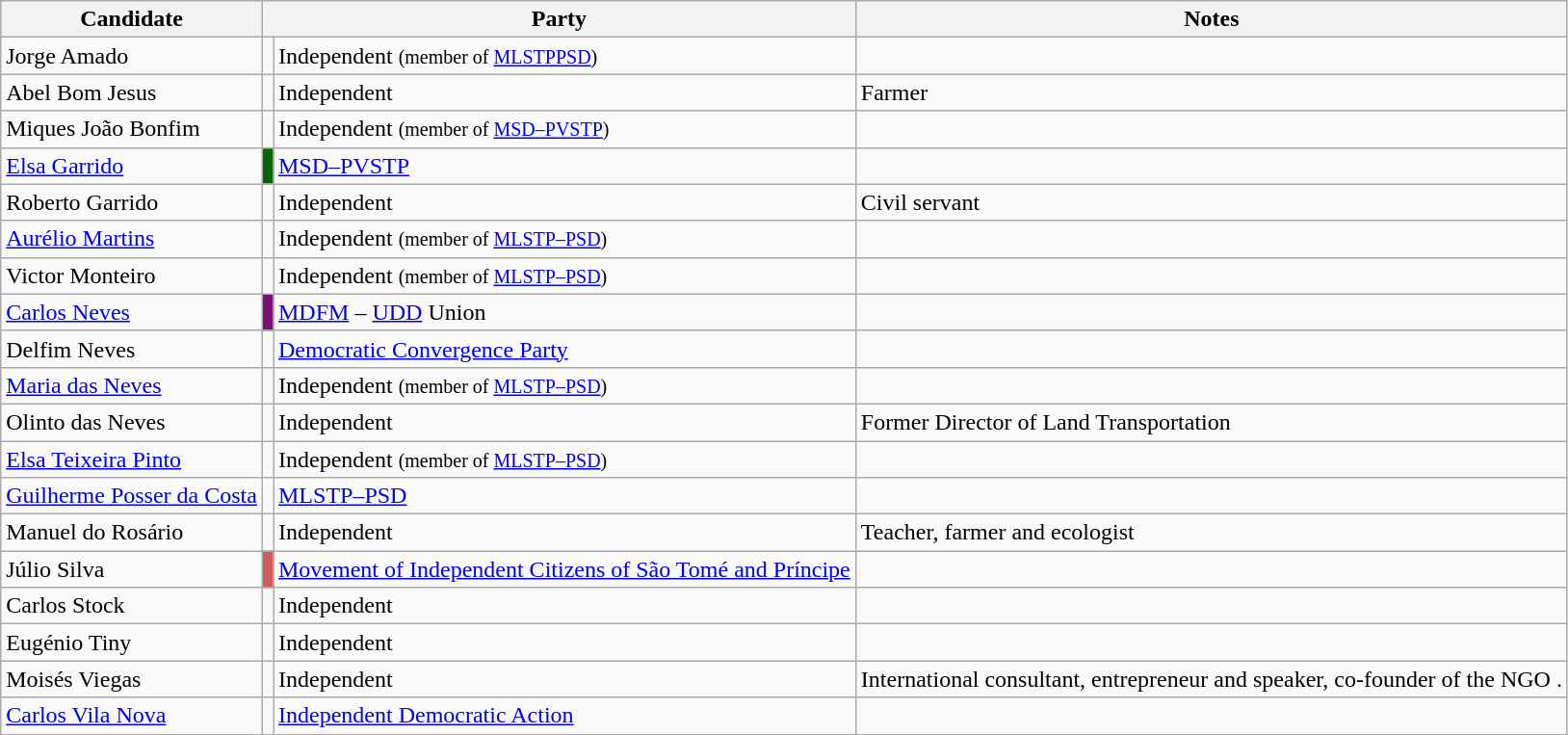<table class="wikitable">
<tr>
<th>Candidate</th>
<th colspan=2>Party</th>
<th>Notes</th>
</tr>
<tr>
<td>Jorge Amado</td>
<td></td>
<td>Independent <small>(member of <a href='#'>MLSTPPSD</a>)</small></td>
<td></td>
</tr>
<tr>
<td>Abel Bom Jesus</td>
<td></td>
<td>Independent</td>
<td>Farmer</td>
</tr>
<tr>
<td>Miques João Bonfim</td>
<td></td>
<td>Independent <small>(member of <a href='#'>MSD–PVSTP</a>)</small></td>
<td></td>
</tr>
<tr>
<td><a href='#'>Elsa Garrido</a></td>
<td bgcolor=#006600></td>
<td><a href='#'>MSD–PVSTP</a></td>
<td></td>
</tr>
<tr>
<td>Roberto Garrido</td>
<td></td>
<td>Independent</td>
<td>Civil servant</td>
</tr>
<tr>
<td><a href='#'>Aurélio Martins</a></td>
<td></td>
<td>Independent <small>(member of <a href='#'>MLSTP–PSD</a>)</small></td>
<td></td>
</tr>
<tr>
<td>Victor Monteiro</td>
<td></td>
<td>Independent <small>(member of <a href='#'>MLSTP–PSD</a>)</small></td>
<td></td>
</tr>
<tr>
<td><a href='#'>Carlos Neves</a></td>
<td bgcolor=#781078></td>
<td><a href='#'>MDFM</a> – <a href='#'>UDD</a> Union</td>
<td></td>
</tr>
<tr>
<td>Delfim Neves</td>
<td bgcolor=></td>
<td><a href='#'>Democratic Convergence Party</a></td>
<td></td>
</tr>
<tr>
<td><a href='#'>Maria das Neves</a></td>
<td></td>
<td>Independent <small>(member of <a href='#'>MLSTP–PSD</a>)</small></td>
<td></td>
</tr>
<tr>
<td>Olinto das Neves</td>
<td></td>
<td>Independent</td>
<td>Former Director of Land Transportation</td>
</tr>
<tr>
<td><a href='#'>Elsa Teixeira Pinto</a></td>
<td></td>
<td>Independent <small>(member of <a href='#'>MLSTP–PSD</a>)</small></td>
<td></td>
</tr>
<tr>
<td><a href='#'>Guilherme Posser da Costa</a></td>
<td bgcolor=></td>
<td><a href='#'>MLSTP–PSD</a></td>
<td></td>
</tr>
<tr>
<td>Manuel do Rosário</td>
<td></td>
<td>Independent</td>
<td>Teacher, farmer and ecologist</td>
</tr>
<tr>
<td>Júlio Silva</td>
<td bgcolor=#CD5C5C></td>
<td><a href='#'>Movement of Independent Citizens of São Tomé and Príncipe</a></td>
<td></td>
</tr>
<tr>
<td>Carlos Stock</td>
<td></td>
<td>Independent</td>
<td></td>
</tr>
<tr>
<td>Eugénio Tiny</td>
<td></td>
<td>Independent</td>
<td></td>
</tr>
<tr>
<td>Moisés Viegas</td>
<td></td>
<td>Independent</td>
<td>International consultant, entrepreneur and speaker, co-founder of the NGO <em></em>.</td>
</tr>
<tr>
<td><a href='#'>Carlos Vila Nova</a></td>
<td bgcolor=></td>
<td><a href='#'>Independent Democratic Action</a></td>
</tr>
</table>
